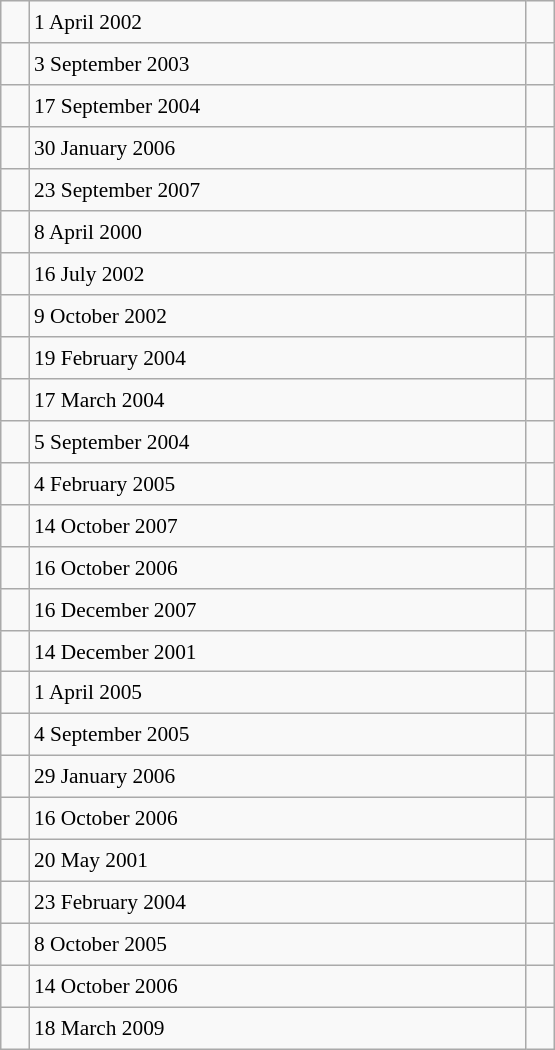<table class="wikitable" style="font-size: 89%; float: left; width: 26em; margin-right: 1em; height: 700px">
<tr>
<td></td>
<td>1 April 2002</td>
<td><small></small></td>
</tr>
<tr>
<td></td>
<td>3 September 2003</td>
<td><small></small></td>
</tr>
<tr>
<td></td>
<td>17 September 2004</td>
<td><small></small></td>
</tr>
<tr>
<td></td>
<td>30 January 2006</td>
<td><small></small></td>
</tr>
<tr>
<td></td>
<td>23 September 2007</td>
<td><small></small></td>
</tr>
<tr>
<td></td>
<td>8 April 2000</td>
<td><small></small></td>
</tr>
<tr>
<td></td>
<td>16 July 2002</td>
<td><small></small></td>
</tr>
<tr>
<td></td>
<td>9 October 2002</td>
<td><small></small></td>
</tr>
<tr>
<td></td>
<td>19 February 2004</td>
<td><small></small></td>
</tr>
<tr>
<td></td>
<td>17 March 2004</td>
<td><small></small></td>
</tr>
<tr>
<td></td>
<td>5 September 2004</td>
<td><small></small></td>
</tr>
<tr>
<td></td>
<td>4 February 2005</td>
<td><small></small></td>
</tr>
<tr>
<td></td>
<td>14 October 2007</td>
<td><small></small></td>
</tr>
<tr>
<td></td>
<td>16 October 2006</td>
<td><small></small></td>
</tr>
<tr>
<td></td>
<td>16 December 2007</td>
<td><small></small></td>
</tr>
<tr>
<td></td>
<td>14 December 2001</td>
<td><small></small></td>
</tr>
<tr>
<td></td>
<td>1 April 2005</td>
<td><small></small></td>
</tr>
<tr>
<td></td>
<td>4 September 2005</td>
<td><small></small></td>
</tr>
<tr>
<td></td>
<td>29 January 2006</td>
<td><small></small></td>
</tr>
<tr>
<td></td>
<td>16 October 2006</td>
<td><small></small></td>
</tr>
<tr>
<td></td>
<td>20 May 2001</td>
<td><small></small></td>
</tr>
<tr>
<td></td>
<td>23 February 2004</td>
<td><small></small></td>
</tr>
<tr>
<td></td>
<td>8 October 2005</td>
<td><small></small></td>
</tr>
<tr>
<td></td>
<td>14 October 2006</td>
<td><small></small></td>
</tr>
<tr>
<td></td>
<td>18 March 2009</td>
<td><small></small></td>
</tr>
</table>
